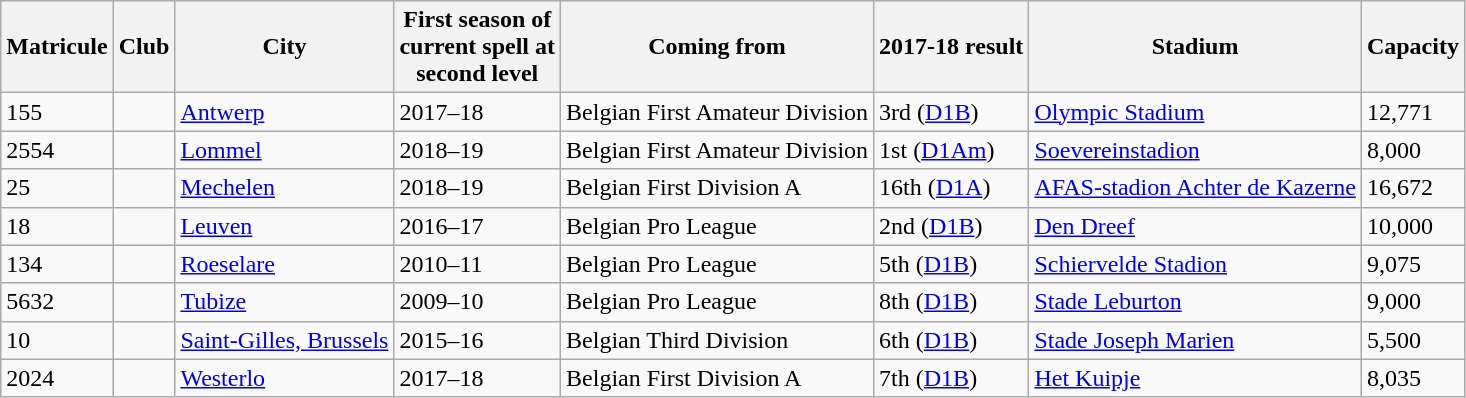<table class="wikitable sortable">
<tr>
<th>Matricule</th>
<th>Club</th>
<th>City</th>
<th>First season of <br> current spell at <br> second level</th></th>
<th>Coming from</th>
<th>2017-18 result</th>
<th>Stadium</th>
<th>Capacity</th>
</tr>
<tr>
<td>155</td>
<td></td>
<td><a href='#'>Antwerp</a></td>
<td>2017–18</td>
<td>Belgian First Amateur Division</td>
<td>3rd (<a href='#'>D1B</a>)</td>
<td><a href='#'>Olympic Stadium</a></td>
<td>12,771</td>
</tr>
<tr>
<td>2554</td>
<td></td>
<td><a href='#'>Lommel</a></td>
<td>2018–19</td>
<td>Belgian First Amateur Division</td>
<td>1st (<a href='#'>D1Am</a>) </td>
<td><a href='#'>Soevereinstadion</a></td>
<td>8,000</td>
</tr>
<tr>
<td>25</td>
<td></td>
<td><a href='#'>Mechelen</a></td>
<td>2018–19</td>
<td>Belgian First Division A</td>
<td>16th (<a href='#'>D1A</a>) </td>
<td><a href='#'>AFAS-stadion Achter de Kazerne</a></td>
<td>16,672</td>
</tr>
<tr>
<td>18</td>
<td></td>
<td><a href='#'>Leuven</a></td>
<td>2016–17</td>
<td>Belgian Pro League</td>
<td>2nd (<a href='#'>D1B</a>)</td>
<td><a href='#'>Den Dreef</a></td>
<td>10,000</td>
</tr>
<tr>
<td>134</td>
<td></td>
<td><a href='#'>Roeselare</a></td>
<td>2010–11</td>
<td>Belgian Pro League</td>
<td>5th (<a href='#'>D1B</a>)</td>
<td><a href='#'>Schiervelde Stadion</a></td>
<td>9,075</td>
</tr>
<tr>
<td>5632</td>
<td></td>
<td><a href='#'>Tubize</a></td>
<td>2009–10</td>
<td>Belgian Pro League</td>
<td>8th (<a href='#'>D1B</a>)</td>
<td><a href='#'>Stade Leburton</a></td>
<td>9,000</td>
</tr>
<tr>
<td>10</td>
<td></td>
<td><a href='#'>Saint-Gilles, Brussels</a></td>
<td>2015–16</td>
<td>Belgian Third Division</td>
<td>6th (<a href='#'>D1B</a>)</td>
<td><a href='#'>Stade Joseph Marien</a></td>
<td>5,500</td>
</tr>
<tr>
<td>2024</td>
<td></td>
<td><a href='#'>Westerlo</a></td>
<td>2017–18</td>
<td>Belgian First Division A</td>
<td>7th (<a href='#'>D1B</a>)</td>
<td><a href='#'>Het Kuipje</a></td>
<td>8,035</td>
</tr>
</table>
